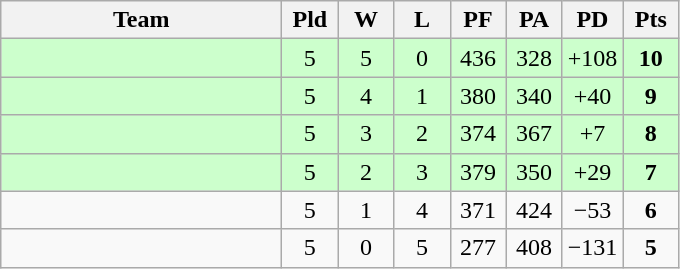<table class="wikitable" style="text-align:center">
<tr>
<th width="180">Team</th>
<th width="30">Pld</th>
<th width="30">W</th>
<th width="30">L</th>
<th width="30">PF</th>
<th width="30">PA</th>
<th width="30">PD</th>
<th width="30">Pts</th>
</tr>
<tr bgcolor="#ccffcc" align="center">
<td align="left"></td>
<td>5</td>
<td>5</td>
<td>0</td>
<td>436</td>
<td>328</td>
<td>+108</td>
<td><strong>10</strong></td>
</tr>
<tr bgcolor="#ccffcc" align="center">
<td align="left"></td>
<td>5</td>
<td>4</td>
<td>1</td>
<td>380</td>
<td>340</td>
<td>+40</td>
<td><strong>9</strong></td>
</tr>
<tr bgcolor="#ccffcc" align="center">
<td align="left"></td>
<td>5</td>
<td>3</td>
<td>2</td>
<td>374</td>
<td>367</td>
<td>+7</td>
<td><strong>8</strong></td>
</tr>
<tr bgcolor="#ccffcc" align="center">
<td align="left"></td>
<td>5</td>
<td>2</td>
<td>3</td>
<td>379</td>
<td>350</td>
<td>+29</td>
<td><strong>7</strong></td>
</tr>
<tr align="center">
<td align="left"></td>
<td>5</td>
<td>1</td>
<td>4</td>
<td>371</td>
<td>424</td>
<td>−53</td>
<td><strong>6</strong></td>
</tr>
<tr align="center">
<td align="left"></td>
<td>5</td>
<td>0</td>
<td>5</td>
<td>277</td>
<td>408</td>
<td>−131</td>
<td><strong>5</strong></td>
</tr>
</table>
